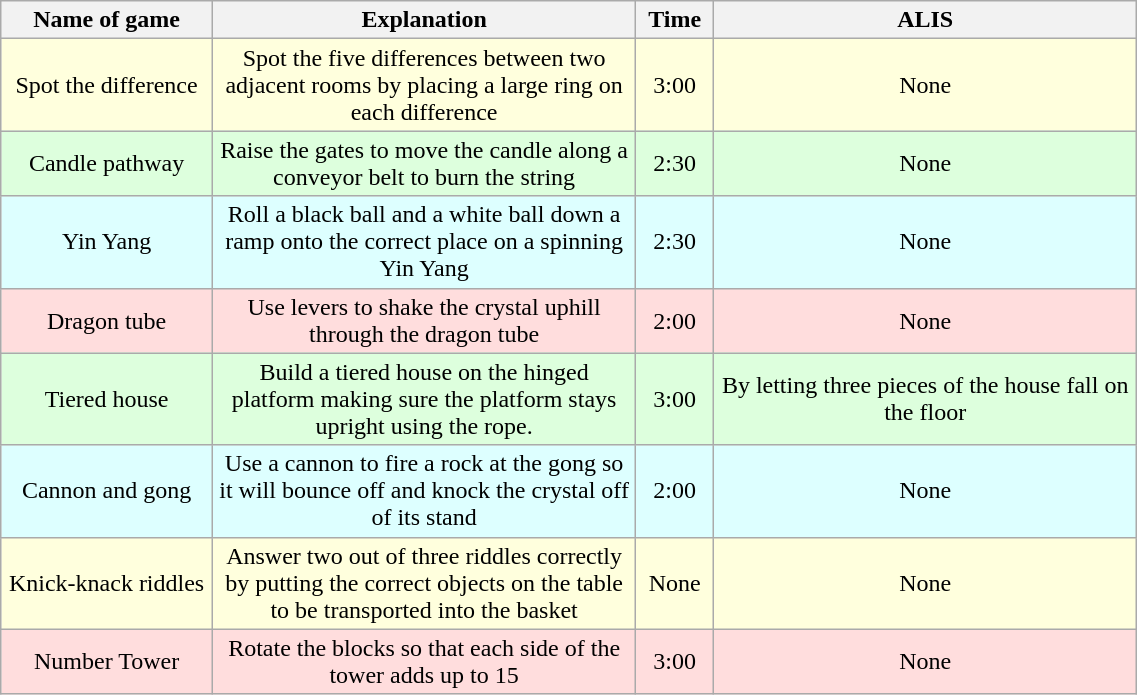<table class="wikitable sortable"  style="width:60%; left:0 auto; text-align:center;">
<tr>
<th style="width:15%;">Name of game</th>
<th style="width:30%;">Explanation</th>
<th style="width:5%;">Time</th>
<th style="width:30%;">ALIS</th>
</tr>
<tr style="background:#ffd;">
<td>Spot the difference</td>
<td>Spot the five differences between two adjacent rooms by placing a large ring on each difference</td>
<td>3:00</td>
<td>None</td>
</tr>
<tr style="background:#dfd;">
<td>Candle pathway</td>
<td>Raise the gates to move the candle along a conveyor belt to burn the string</td>
<td>2:30</td>
<td>None</td>
</tr>
<tr style="background:#dff;">
<td>Yin Yang</td>
<td>Roll a black ball and a white ball down a ramp onto the correct place on a spinning Yin Yang</td>
<td>2:30</td>
<td>None</td>
</tr>
<tr style="background:#fdd;">
<td>Dragon tube</td>
<td>Use levers to shake the crystal uphill through the dragon tube</td>
<td>2:00</td>
<td>None</td>
</tr>
<tr style="background:#dfd;">
<td>Tiered house</td>
<td>Build a tiered house on the hinged platform making sure the platform stays upright using the rope.</td>
<td>3:00</td>
<td>By letting three pieces of the house fall on the floor</td>
</tr>
<tr style="background:#dff;">
<td>Cannon and gong</td>
<td>Use a cannon to fire a rock at the gong so it will bounce off and knock the crystal off of its stand</td>
<td>2:00</td>
<td>None</td>
</tr>
<tr style="background:#ffd;">
<td>Knick-knack riddles</td>
<td>Answer two out of three riddles correctly by putting the correct objects on the table to be transported into the basket</td>
<td>None</td>
<td>None</td>
</tr>
<tr style="background:#fdd;">
<td>Number Tower</td>
<td>Rotate the blocks so that each side of the tower adds up to 15</td>
<td>3:00</td>
<td>None</td>
</tr>
</table>
